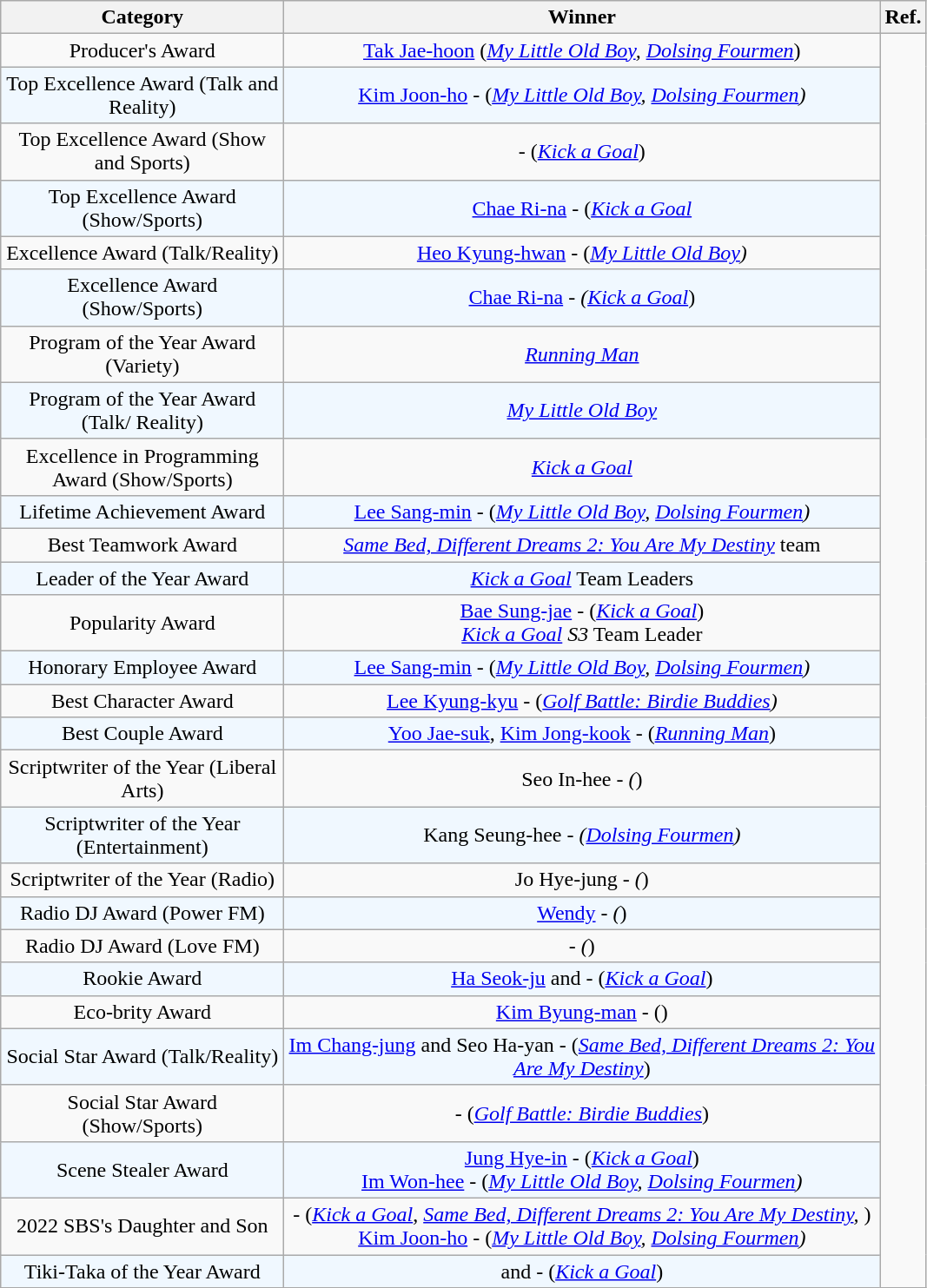<table class="wikitable sortable" style=text-align:center>
<tr>
<th style="width:210px">Category</th>
<th style="width:450px">Winner</th>
<th style="width:10px">Ref.</th>
</tr>
<tr>
<td>Producer's Award</td>
<td><a href='#'>Tak Jae-hoon</a> (<em><a href='#'>My Little Old Boy</a>, <a href='#'>Dolsing Fourmen</a></em>)</td>
<td rowspan="28"></td>
</tr>
<tr style="background:#F0F8FF">
<td>Top Excellence Award (Talk and Reality)</td>
<td><a href='#'>Kim Joon-ho</a> - (<em><a href='#'>My Little Old Boy</a>, <a href='#'>Dolsing Fourmen</a>)</em></td>
</tr>
<tr>
<td>Top Excellence Award (Show and Sports)</td>
<td> - (<em><a href='#'>Kick a Goal</a></em>)</td>
</tr>
<tr style="background:#F0F8FF">
<td>Top Excellence Award (Show/Sports)</td>
<td><a href='#'>Chae Ri-na</a> - (<em><a href='#'>Kick a Goal</a></em></td>
</tr>
<tr>
<td>Excellence Award (Talk/Reality)</td>
<td><a href='#'>Heo Kyung-hwan</a> - (<em><a href='#'>My Little Old Boy</a>)</em></td>
</tr>
<tr style="background:#F0F8FF">
<td>Excellence Award (Show/Sports)</td>
<td><a href='#'>Chae Ri-na</a> <em>- (<a href='#'>Kick a Goal</a></em>)</td>
</tr>
<tr>
<td>Program of the Year Award (Variety)</td>
<td><em><a href='#'>Running Man</a></em></td>
</tr>
<tr style="background:#F0F8FF">
<td>Program of the Year Award (Talk/ Reality)</td>
<td><em><a href='#'>My Little Old Boy</a></em></td>
</tr>
<tr>
<td>Excellence in Programming Award (Show/Sports)</td>
<td><em><a href='#'>Kick a Goal</a></em></td>
</tr>
<tr style="background:#F0F8FF">
<td>Lifetime Achievement Award</td>
<td><a href='#'>Lee Sang-min</a> - (<em><a href='#'>My Little Old Boy</a>, <a href='#'>Dolsing Fourmen</a>)</em></td>
</tr>
<tr>
<td>Best Teamwork Award</td>
<td><em><a href='#'>Same Bed, Different Dreams 2: You Are My Destiny</a></em> team</td>
</tr>
<tr style="background:#F0F8FF">
<td>Leader of the Year Award</td>
<td><em><a href='#'>Kick a Goal</a></em> Team Leaders</td>
</tr>
<tr>
<td>Popularity Award</td>
<td><a href='#'>Bae Sung-jae</a> - (<em><a href='#'>Kick a Goal</a></em>)<br><em><a href='#'>Kick a Goal</a> S3</em> Team Leader</td>
</tr>
<tr style="background:#F0F8FF">
<td>Honorary Employee Award</td>
<td><a href='#'>Lee Sang-min</a> - (<em><a href='#'>My Little Old Boy</a>, <a href='#'>Dolsing Fourmen</a>)</em></td>
</tr>
<tr>
<td>Best Character Award</td>
<td><a href='#'>Lee Kyung-kyu</a> - (<em><a href='#'>Golf Battle: Birdie Buddies</a>)</em></td>
</tr>
<tr style="background:#F0F8FF">
<td>Best Couple Award</td>
<td><a href='#'>Yoo Jae-suk</a>, <a href='#'>Kim Jong-kook</a> - (<a href='#'><em>Running Man</em></a>)</td>
</tr>
<tr>
<td>Scriptwriter of the Year (Liberal Arts)</td>
<td>Seo In-hee <em>- (</em>)</td>
</tr>
<tr style="background:#F0F8FF">
<td>Scriptwriter of the Year (Entertainment)</td>
<td>Kang Seung-hee <em>- (<a href='#'>Dolsing Fourmen</a>)</em></td>
</tr>
<tr>
<td>Scriptwriter of the Year (Radio)</td>
<td>Jo Hye-jung <em>- (</em>)</td>
</tr>
<tr style="background:#F0F8FF">
<td>Radio DJ Award (Power FM)</td>
<td><a href='#'>Wendy</a> <em>- (</em>)</td>
</tr>
<tr>
<td>Radio DJ Award (Love FM)</td>
<td> <em>-  (</em>)</td>
</tr>
<tr style="background:#F0F8FF">
<td>Rookie Award</td>
<td><a href='#'>Ha Seok-ju</a> and  - (<em><a href='#'>Kick a Goal</a></em>)</td>
</tr>
<tr>
<td>Eco-brity Award</td>
<td><a href='#'>Kim Byung-man</a> - (<em></em>)</td>
</tr>
<tr style="background:#F0F8FF">
<td>Social Star Award (Talk/Reality)</td>
<td><a href='#'>Im Chang-jung</a> and Seo Ha-yan - (<em><a href='#'>Same Bed, Different Dreams 2: You Are My Destiny</a></em>)</td>
</tr>
<tr>
<td>Social Star Award (Show/Sports)</td>
<td> - (<em><a href='#'>Golf Battle: Birdie Buddies</a></em>)</td>
</tr>
<tr style="background:#F0F8FF">
<td>Scene Stealer Award</td>
<td><a href='#'>Jung Hye-in</a> - (<em><a href='#'>Kick a Goal</a></em>)<br><a href='#'>Im Won-hee</a> - (<em><a href='#'>My Little Old Boy</a>, <a href='#'>Dolsing Fourmen</a>)</em></td>
</tr>
<tr>
<td>2022 SBS's Daughter and Son</td>
<td> - (<em><a href='#'>Kick a Goal</a></em>, <em><a href='#'>Same Bed, Different Dreams 2: You Are My Destiny</a>, </em>)<br><a href='#'>Kim Joon-ho</a> - (<em><a href='#'>My Little Old Boy</a>, <a href='#'>Dolsing Fourmen</a>)</em></td>
</tr>
<tr style="background:#F0F8FF">
<td>Tiki-Taka of the Year Award</td>
<td> and  - (<em><a href='#'>Kick a Goal</a></em>)</td>
</tr>
</table>
